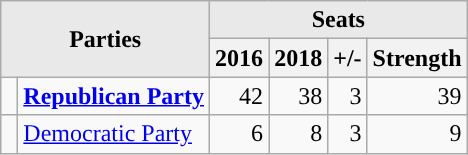<table class=wikitable>
<tr>
<th style="background-color:#E9E9E9" align=center rowspan=2 colspan=2>Parties</th>
<th style="background-color:#E9E9E9" align=center colspan=5>Seats</th>
</tr>
<tr bgcolor=#E9E9E9>
<th>2016</th>
<th>2018</th>
<th>+/-</th>
<th>Strength</th>
</tr>
<tr>
<td style="background-color:"> </td>
<td><strong><a href='#'>Republican Party</a></strong></td>
<td align=right>42</td>
<td align=right>38</td>
<td align=right> 3</td>
<td align=right>39</td>
</tr>
<tr>
<td style="background-color:"> </td>
<td><a href='#'>Democratic Party</a></td>
<td align=right>6</td>
<td align=right>8</td>
<td align=right> 3</td>
<td align=right>9</td>
</tr>
</table>
